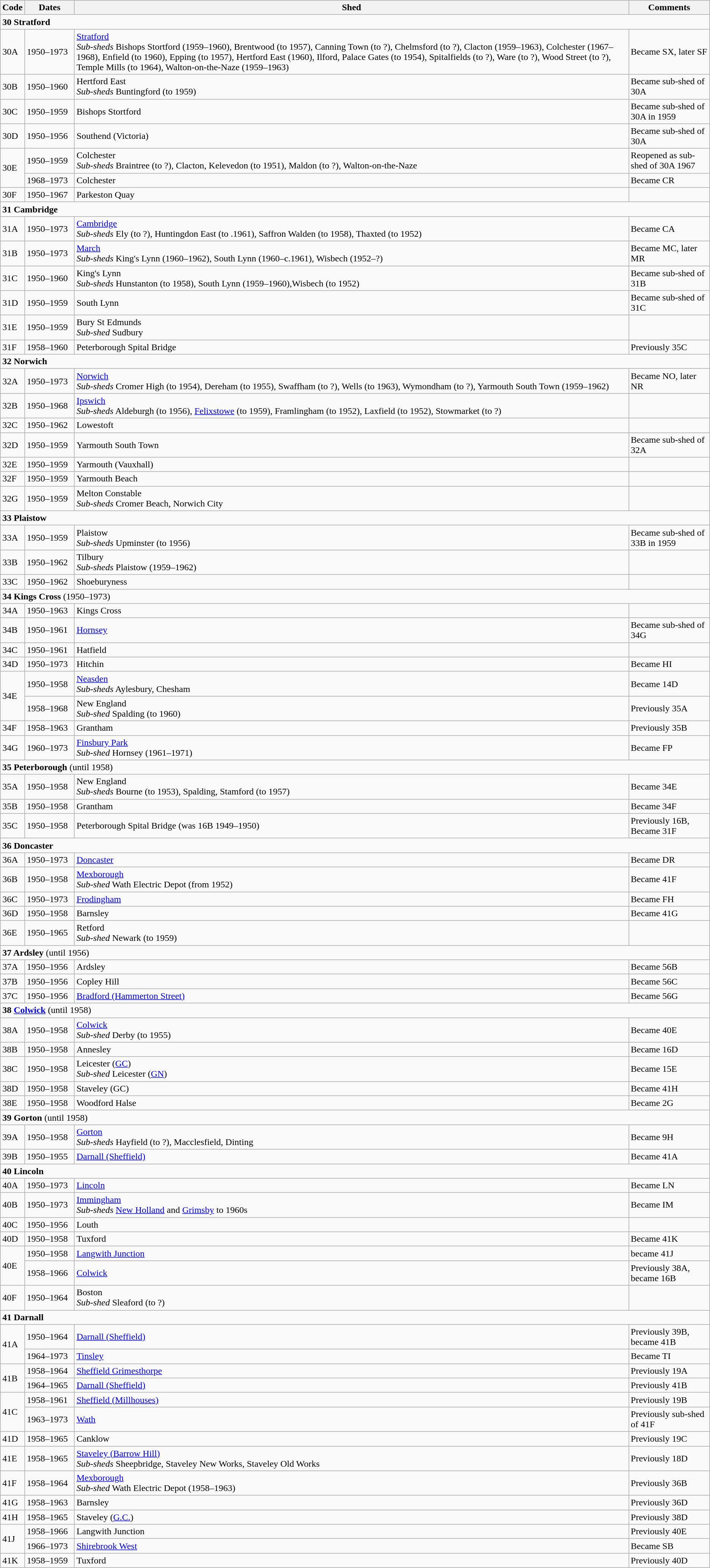<table class="wikitable" align="center">
<tr>
<th>Code</th>
<th width=80>Dates</th>
<th>Shed</th>
<th>Comments</th>
</tr>
<tr>
<td colspan=4><strong>30 Stratford</strong></td>
</tr>
<tr>
<td>30A</td>
<td>1950–1973</td>
<td><a href='#'>Stratford</a><br><em>Sub-sheds</em> Bishops Stortford (1959–1960), Brentwood (to 1957), Canning Town (to ?), Chelmsford (to ?), Clacton (1959–1963), Colchester (1967–1968), Enfield (to 1960), Epping (to 1957), Hertford East (1960), Ilford, Palace Gates (to 1954), Spitalfields (to ?), Ware (to ?), Wood Street (to ?), Temple Mills (to 1964), Walton-on-the-Naze (1959–1963)</td>
<td>Became SX, later SF</td>
</tr>
<tr>
<td>30B</td>
<td>1950–1960</td>
<td>Hertford East <br><em>Sub-sheds</em> Buntingford (to 1959)</td>
<td>Became sub-shed of 30A</td>
</tr>
<tr>
<td>30C</td>
<td>1950–1959</td>
<td>Bishops Stortford</td>
<td>Became sub-shed of 30A in 1959</td>
</tr>
<tr>
<td>30D</td>
<td>1950–1956</td>
<td>Southend (Victoria)</td>
<td>Became sub-shed of 30A</td>
</tr>
<tr>
<td rowspan=2>30E</td>
<td>1950–1959</td>
<td>Colchester<br><em>Sub-sheds</em> Braintree (to ?), Clacton, Kelevedon (to 1951), Maldon (to ?), Walton-on-the-Naze</td>
<td>Reopened as sub-shed of 30A 1967</td>
</tr>
<tr>
<td>1968–1973</td>
<td>Colchester</td>
<td>Became CR</td>
</tr>
<tr>
<td>30F</td>
<td>1950–1967</td>
<td>Parkeston Quay</td>
<td></td>
</tr>
<tr>
<td colspan=4><strong>31 Cambridge</strong></td>
</tr>
<tr>
<td>31A</td>
<td>1950–1973</td>
<td><a href='#'>Cambridge</a><br><em>Sub-sheds</em> Ely (to ?), Huntingdon East (to .1961), Saffron Walden (to 1958), Thaxted (to 1952)</td>
<td>Became CA</td>
</tr>
<tr>
<td>31B</td>
<td>1950–1973</td>
<td><a href='#'>March</a> <br><em>Sub-sheds</em> King's Lynn (1960–1962), South Lynn (1960–c.1961), Wisbech (1952–?)</td>
<td>Became MC, later MR</td>
</tr>
<tr>
<td>31C</td>
<td>1950–1960</td>
<td>King's Lynn<br><em>Sub-sheds</em> Hunstanton (to 1958), South Lynn (1959–1960),Wisbech (to 1952)</td>
<td>Became sub-shed of 31B</td>
</tr>
<tr>
<td>31D</td>
<td>1950–1959</td>
<td>South Lynn</td>
<td>Became sub-shed of 31C</td>
</tr>
<tr>
<td>31E</td>
<td>1950–1959</td>
<td>Bury St Edmunds <br><em>Sub-shed</em> Sudbury</td>
<td></td>
</tr>
<tr>
<td>31F</td>
<td>1958–1960</td>
<td>Peterborough Spital Bridge</td>
<td>Previously 35C</td>
</tr>
<tr>
<td colspan=4><strong>32 Norwich</strong></td>
</tr>
<tr>
<td>32A</td>
<td>1950–1973</td>
<td><a href='#'>Norwich</a> <br><em>Sub-sheds</em> Cromer High (to 1954), Dereham (to 1955), Swaffham (to ?), Wells (to 1963), Wymondham (to ?), Yarmouth South Town (1959–1962)</td>
<td>Became NO, later NR</td>
</tr>
<tr>
<td>32B</td>
<td>1950–1968</td>
<td><a href='#'>Ipswich</a><br><em>Sub-sheds</em> Aldeburgh (to 1956), <a href='#'>Felixstowe</a> (to 1959), Framlingham (to 1952), Laxfield (to 1952), Stowmarket (to ?)</td>
<td></td>
</tr>
<tr>
<td>32C</td>
<td>1950–1962</td>
<td>Lowestoft</td>
<td></td>
</tr>
<tr>
<td>32D</td>
<td>1950–1959</td>
<td>Yarmouth South Town</td>
<td>Became sub-shed of 32A</td>
</tr>
<tr>
<td>32E</td>
<td>1950–1959</td>
<td>Yarmouth (Vauxhall)</td>
<td></td>
</tr>
<tr>
<td>32F</td>
<td>1950–1959</td>
<td>Yarmouth Beach</td>
<td></td>
</tr>
<tr>
<td>32G</td>
<td>1950–1959</td>
<td>Melton Constable<br><em>Sub-sheds</em> Cromer Beach, Norwich City</td>
<td></td>
</tr>
<tr>
<td colspan=4><strong>33 Plaistow</strong></td>
</tr>
<tr>
<td>33A</td>
<td>1950–1959</td>
<td>Plaistow<br><em>Sub-sheds</em> Upminster (to 1956)</td>
<td>Became sub-shed of 33B in 1959</td>
</tr>
<tr>
<td>33B</td>
<td>1950–1962</td>
<td>Tilbury<br><em>Sub-sheds</em> Plaistow (1959–1962)</td>
<td></td>
</tr>
<tr>
<td>33C</td>
<td>1950–1962</td>
<td>Shoeburyness</td>
<td></td>
</tr>
<tr>
<td colspan=4><strong>34 Kings Cross</strong> (1950–1973)</td>
</tr>
<tr>
<td>34A</td>
<td>1950–1963</td>
<td>Kings Cross</td>
<td></td>
</tr>
<tr>
<td>34B</td>
<td>1950–1961</td>
<td><a href='#'>Hornsey</a></td>
<td>Became sub-shed of 34G</td>
</tr>
<tr>
<td>34C</td>
<td>1950–1961</td>
<td>Hatfield</td>
<td></td>
</tr>
<tr>
<td>34D</td>
<td>1950–1973</td>
<td>Hitchin</td>
<td>Became HI</td>
</tr>
<tr>
<td rowspan=2>34E</td>
<td>1950–1958</td>
<td><a href='#'>Neasden</a> <br><em>Sub-sheds</em> Aylesbury, Chesham</td>
<td>Became 14D</td>
</tr>
<tr>
<td>1958–1968</td>
<td>New England <br><em>Sub-shed</em> Spalding (to 1960)</td>
<td>Previously 35A</td>
</tr>
<tr>
<td>34F</td>
<td>1958–1963</td>
<td>Grantham</td>
<td>Previously 35B</td>
</tr>
<tr>
<td>34G</td>
<td>1960–1973</td>
<td><a href='#'>Finsbury Park</a> <br><em>Sub-shed</em>  Hornsey (1961–1971)</td>
<td>Became FP</td>
</tr>
<tr>
<td colspan=4><strong>35 Peterborough</strong> (until 1958)</td>
</tr>
<tr>
<td>35A</td>
<td>1950–1958</td>
<td>New England <br><em>Sub-sheds</em> Bourne (to 1953), Spalding, Stamford (to 1957)</td>
<td>Became 34E</td>
</tr>
<tr>
<td>35B</td>
<td>1950–1958</td>
<td>Grantham</td>
<td>Became 34F</td>
</tr>
<tr>
<td>35C</td>
<td>1950–1958</td>
<td>Peterborough Spital Bridge (was 16B 1949–1950)</td>
<td>Previously 16B, Became 31F</td>
</tr>
<tr>
<td colspan=4><strong>36 Doncaster</strong></td>
</tr>
<tr>
<td>36A</td>
<td>1950–1973</td>
<td><a href='#'>Doncaster</a></td>
<td>Became DR</td>
</tr>
<tr>
<td>36B</td>
<td>1950–1958</td>
<td><a href='#'>Mexborough</a> <br><em>Sub-shed</em> Wath Electric Depot (from 1952)</td>
<td>Became 41F</td>
</tr>
<tr>
<td>36C</td>
<td>1950–1973</td>
<td><a href='#'>Frodingham</a></td>
<td>Became FH</td>
</tr>
<tr>
<td>36D</td>
<td>1950–1958</td>
<td>Barnsley</td>
<td>Became 41G</td>
</tr>
<tr>
<td>36E</td>
<td>1950–1965</td>
<td>Retford <br><em>Sub-shed</em> Newark (to 1959)</td>
<td></td>
</tr>
<tr>
<td colspan=4><strong>37 Ardsley</strong> (until 1956)</td>
</tr>
<tr>
<td>37A</td>
<td>1950–1956</td>
<td>Ardsley</td>
<td>Became 56B</td>
</tr>
<tr>
<td>37B</td>
<td>1950–1956</td>
<td>Copley Hill</td>
<td>Became 56C</td>
</tr>
<tr>
<td>37C</td>
<td>1950–1956</td>
<td><a href='#'>Bradford (Hammerton Street)</a></td>
<td>Became 56G</td>
</tr>
<tr>
<td colspan=4><strong>38 <a href='#'>Colwick</a></strong> (until 1958)</td>
</tr>
<tr>
<td>38A</td>
<td>1950–1958</td>
<td><a href='#'>Colwick</a><br><em>Sub-shed</em> Derby (to 1955)</td>
<td>Became 40E</td>
</tr>
<tr>
<td>38B</td>
<td>1950–1958</td>
<td>Annesley</td>
<td>Became 16D</td>
</tr>
<tr>
<td>38C</td>
<td>1950–1958</td>
<td>Leicester (<a href='#'>GC</a>) <br><em>Sub-shed</em> Leicester (<a href='#'>GN</a>)</td>
<td>Became 15E</td>
</tr>
<tr>
<td>38D</td>
<td>1950–1958</td>
<td>Staveley (GC)</td>
<td>Became 41H</td>
</tr>
<tr>
<td>38E</td>
<td>1950–1958</td>
<td>Woodford Halse</td>
<td>Became 2G</td>
</tr>
<tr>
<td colspan=4><strong>39 Gorton</strong> (until 1958)</td>
</tr>
<tr>
<td>39A</td>
<td>1950–1958</td>
<td><a href='#'>Gorton</a> <br><em>Sub-sheds</em> Hayfield (to ?), Macclesfield, Dinting</td>
<td>Became 9H</td>
</tr>
<tr>
<td>39B</td>
<td>1950–1955</td>
<td><a href='#'>Darnall (Sheffield)</a></td>
<td>Became 41A</td>
</tr>
<tr>
<td colspan=4><strong>40 Lincoln</strong></td>
</tr>
<tr>
<td>40A</td>
<td>1950–1973</td>
<td><a href='#'>Lincoln</a></td>
<td>Became LN</td>
</tr>
<tr>
<td>40B</td>
<td>1950–1973</td>
<td><a href='#'>Immingham</a><br><em>Sub-sheds</em> <a href='#'>New Holland</a> and <a href='#'>Grimsby</a> to 1960s</td>
<td>Became IM</td>
</tr>
<tr>
<td>40C</td>
<td>1950–1956</td>
<td>Louth</td>
<td></td>
</tr>
<tr>
<td>40D</td>
<td>1950–1958</td>
<td>Tuxford</td>
<td>Became 41K</td>
</tr>
<tr>
<td rowspan=2>40E</td>
<td>1950–1958</td>
<td><a href='#'>Langwith Junction</a></td>
<td>became 41J</td>
</tr>
<tr>
<td>1958–1966</td>
<td><a href='#'>Colwick</a></td>
<td>Previously 38A, became 16B</td>
</tr>
<tr>
<td>40F</td>
<td>1950–1964</td>
<td>Boston<br><em>Sub-shed</em> Sleaford (to ?)</td>
<td></td>
</tr>
<tr>
<td colspan=4><strong>41 Darnall</strong></td>
</tr>
<tr>
<td rowspan=2>41A</td>
<td>1950–1964</td>
<td><a href='#'>Darnall (Sheffield)</a></td>
<td>Previously 39B, became 41B</td>
</tr>
<tr>
<td>1964–1973</td>
<td><a href='#'>Tinsley</a></td>
<td>Became TI</td>
</tr>
<tr>
<td rowspan=2>41B</td>
<td>1958–1964</td>
<td><a href='#'>Sheffield Grimesthorpe</a></td>
<td>Previously 19A</td>
</tr>
<tr>
<td>1964–1965</td>
<td><a href='#'>Darnall (Sheffield)</a></td>
<td>Previously 41B</td>
</tr>
<tr>
<td rowspan=2>41C</td>
<td>1958–1961</td>
<td><a href='#'>Sheffield (Millhouses)</a></td>
<td>Previously 19B</td>
</tr>
<tr>
<td>1963–1973</td>
<td><a href='#'>Wath</a></td>
<td>Previously sub-shed of 41F</td>
</tr>
<tr>
<td>41D</td>
<td>1958–1965</td>
<td>Canklow</td>
<td>Previously 19C</td>
</tr>
<tr>
<td>41E</td>
<td>1958–1965</td>
<td><a href='#'>Staveley (Barrow Hill)</a><br><em>Sub-sheds</em> Sheepbridge, Staveley New Works, Staveley Old Works</td>
<td>Previously 18D</td>
</tr>
<tr>
<td>41F</td>
<td>1958–1964</td>
<td><a href='#'>Mexborough</a> <br><em>Sub-shed</em> Wath Electric Depot (1958–1963)</td>
<td>Previously 36B</td>
</tr>
<tr>
<td>41G</td>
<td>1958–1963</td>
<td>Barnsley</td>
<td>Previously 36D</td>
</tr>
<tr>
<td>41H</td>
<td>1958–1965</td>
<td>Staveley (<a href='#'>G.C.</a>)</td>
<td>Previously 38D</td>
</tr>
<tr>
<td rowspan=2>41J</td>
<td>1958–1966</td>
<td>Langwith Junction</td>
<td>Previously 40E</td>
</tr>
<tr>
<td>1966–1973</td>
<td><a href='#'>Shirebrook West</a></td>
<td>Became SB</td>
</tr>
<tr>
<td>41K</td>
<td>1958–1959</td>
<td>Tuxford</td>
<td>Previously 40D</td>
</tr>
</table>
